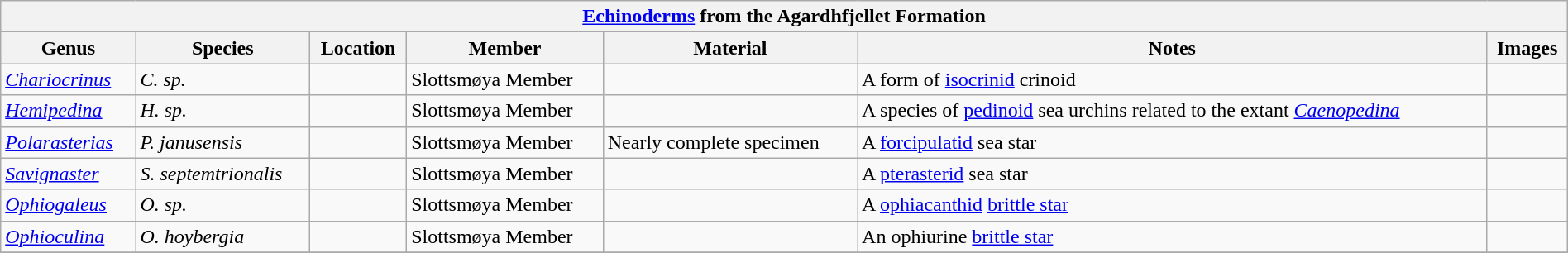<table class="wikitable"  style="margin:auto; width:100%;">
<tr>
<th colspan="7" align="center"><strong><a href='#'>Echinoderms</a> from the Agardhfjellet Formation</strong></th>
</tr>
<tr>
<th>Genus</th>
<th>Species</th>
<th>Location</th>
<th>Member</th>
<th>Material</th>
<th>Notes</th>
<th>Images</th>
</tr>
<tr>
<td><em><a href='#'>Chariocrinus</a></em></td>
<td><em>C. sp.</em></td>
<td></td>
<td>Slottsmøya Member</td>
<td></td>
<td>A form of <a href='#'>isocrinid</a> crinoid</td>
<td></td>
</tr>
<tr>
<td><em><a href='#'>Hemipedina</a></em></td>
<td><em>H. sp.</em></td>
<td></td>
<td>Slottsmøya Member</td>
<td></td>
<td>A species of <a href='#'>pedinoid</a> sea urchins related to the extant <em><a href='#'>Caenopedina</a></em></td>
<td></td>
</tr>
<tr>
<td><em><a href='#'>Polarasterias</a></em></td>
<td><em>P. janusensis</em></td>
<td></td>
<td>Slottsmøya Member</td>
<td>Nearly complete specimen</td>
<td>A <a href='#'>forcipulatid</a> sea star</td>
<td></td>
</tr>
<tr>
<td><em><a href='#'>Savignaster</a></em></td>
<td><em>S. septemtrionalis</em></td>
<td></td>
<td>Slottsmøya Member</td>
<td></td>
<td>A <a href='#'>pterasterid</a> sea star</td>
<td></td>
</tr>
<tr>
<td><em><a href='#'>Ophiogaleus</a></em></td>
<td><em>O. sp.</em></td>
<td></td>
<td>Slottsmøya Member</td>
<td></td>
<td>A <a href='#'>ophiacanthid</a> <a href='#'>brittle star</a></td>
<td></td>
</tr>
<tr>
<td><em><a href='#'>Ophioculina</a></em></td>
<td><em>O. hoybergia</em></td>
<td></td>
<td>Slottsmøya Member</td>
<td></td>
<td>An ophiurine <a href='#'>brittle star</a></td>
<td></td>
</tr>
<tr>
</tr>
</table>
